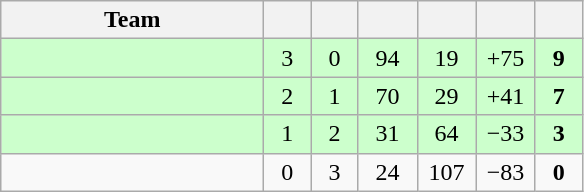<table class="wikitable" style="text-align:center;">
<tr>
<th style="width:10.5em;">Team</th>
<th style="width:1.5em;"></th>
<th style="width:1.5em;"></th>
<th style="width:2.0em;"></th>
<th style="width:2.0em;"></th>
<th style="width:2.0em;"></th>
<th style="width:1.5em;"></th>
</tr>
<tr bgcolor="#cfc">
<td align="left"></td>
<td>3</td>
<td>0</td>
<td>94</td>
<td>19</td>
<td>+75</td>
<td><strong>9</strong></td>
</tr>
<tr bgcolor="#cfc">
<td align="left"></td>
<td>2</td>
<td>1</td>
<td>70</td>
<td>29</td>
<td>+41</td>
<td><strong>7</strong></td>
</tr>
<tr bgcolor="#cfc">
<td align="left"></td>
<td>1</td>
<td>2</td>
<td>31</td>
<td>64</td>
<td>−33</td>
<td><strong>3</strong></td>
</tr>
<tr>
<td align="left"></td>
<td>0</td>
<td>3</td>
<td>24</td>
<td>107</td>
<td>−83</td>
<td><strong>0</strong></td>
</tr>
</table>
